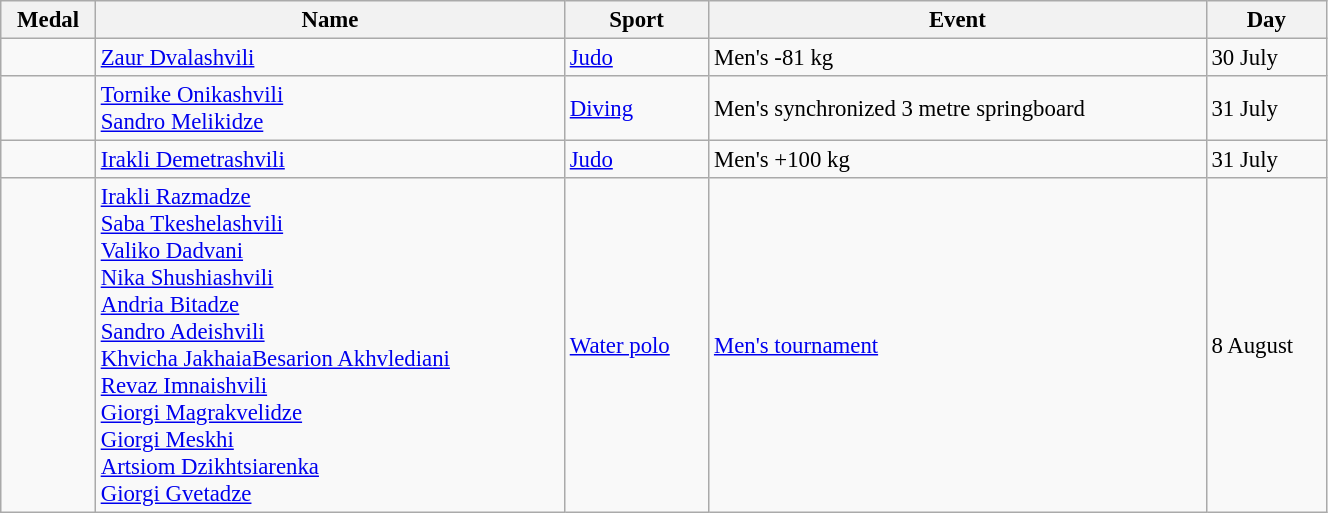<table class="wikitable sortable" style="font-size: 95%; width:70%">
<tr>
<th>Medal</th>
<th>Name</th>
<th>Sport</th>
<th>Event</th>
<th>Day</th>
</tr>
<tr>
<td></td>
<td><a href='#'>Zaur Dvalashvili</a></td>
<td><a href='#'>Judo</a></td>
<td>Men's -81 kg</td>
<td>30 July</td>
</tr>
<tr>
<td></td>
<td><a href='#'>Tornike Onikashvili</a><br><a href='#'>Sandro Melikidze</a></td>
<td><a href='#'>Diving</a></td>
<td>Men's synchronized 3 metre springboard</td>
<td>31 July</td>
</tr>
<tr>
<td></td>
<td><a href='#'>Irakli Demetrashvili</a></td>
<td><a href='#'>Judo</a></td>
<td>Men's +100 kg</td>
<td>31 July</td>
</tr>
<tr>
<td></td>
<td><a href='#'>Irakli Razmadze</a><br><a href='#'>Saba Tkeshelashvili</a><br><a href='#'>Valiko Dadvani</a><br><a href='#'>Nika Shushiashvili</a><br><a href='#'>Andria Bitadze</a><br><a href='#'>Sandro Adeishvili</a><br><a href='#'>Khvicha Jakhaia</a><a href='#'>Besarion Akhvlediani</a><br><a href='#'>Revaz Imnaishvili</a><br><a href='#'>Giorgi Magrakvelidze</a><br><a href='#'>Giorgi Meskhi</a><br><a href='#'>Artsiom Dzikhtsiarenka</a><br><a href='#'>Giorgi Gvetadze</a></td>
<td><a href='#'>Water polo</a></td>
<td><a href='#'>Men's tournament</a></td>
<td>8 August</td>
</tr>
</table>
